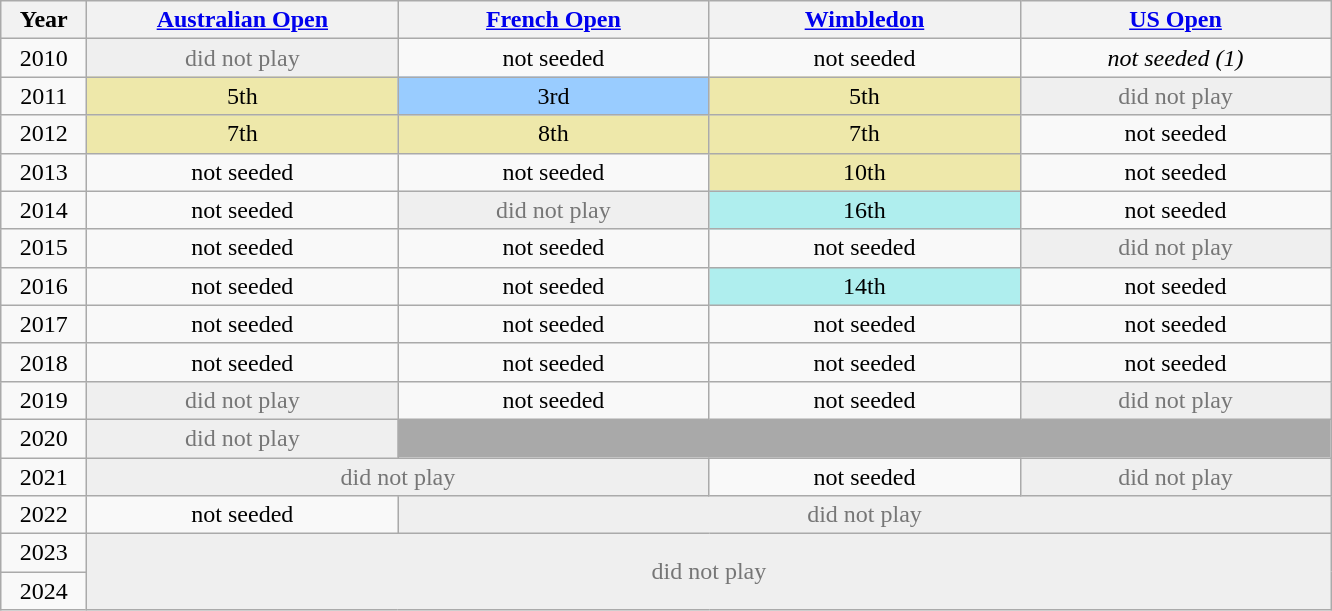<table class=wikitable style=font-size:100%;text-align:center>
<tr>
<th width=50>Year</th>
<th width=200><a href='#'>Australian Open</a></th>
<th width=200><a href='#'>French Open</a></th>
<th width=200><a href='#'>Wimbledon</a></th>
<th width=200><a href='#'>US Open</a></th>
</tr>
<tr>
<td>2010</td>
<td style="color:#767676; background:#efefef">did not play</td>
<td>not seeded</td>
<td>not seeded</td>
<td><em>not seeded (1)</em></td>
</tr>
<tr>
<td>2011</td>
<td bgcolor=#EEE8AA>5th</td>
<td bgcolor=#99ccff>3rd</td>
<td bgcolor=#EEE8AA>5th</td>
<td style="color:#767676; background:#efefef">did not play</td>
</tr>
<tr>
<td>2012</td>
<td bgcolor=#EEE8AA>7th</td>
<td bgcolor=#EEE8AA>8th</td>
<td bgcolor=#EEE8AA>7th</td>
<td>not seeded</td>
</tr>
<tr>
<td>2013</td>
<td>not seeded</td>
<td>not seeded</td>
<td bgcolor=#EEE8AA>10th</td>
<td>not seeded</td>
</tr>
<tr>
<td>2014</td>
<td>not seeded</td>
<td style="color:#767676; background:#efefef">did not play</td>
<td style="background:#afeeee">16th</td>
<td>not seeded</td>
</tr>
<tr>
<td>2015</td>
<td>not seeded</td>
<td>not seeded</td>
<td>not seeded</td>
<td style="color:#767676; background:#efefef">did not play</td>
</tr>
<tr>
<td>2016</td>
<td>not seeded</td>
<td>not seeded</td>
<td style="background:#afeeee">14th</td>
<td>not seeded</td>
</tr>
<tr>
<td>2017</td>
<td>not seeded</td>
<td>not seeded</td>
<td>not seeded</td>
<td>not seeded</td>
</tr>
<tr>
<td>2018</td>
<td>not seeded</td>
<td>not seeded</td>
<td>not seeded</td>
<td>not seeded</td>
</tr>
<tr>
<td>2019</td>
<td style="color:#767676; background:#efefef">did not play</td>
<td>not seeded</td>
<td>not seeded</td>
<td style="color:#767676; background:#efefef">did not play</td>
</tr>
<tr>
<td>2020</td>
<td style="color:#767676; background:#efefef">did not play</td>
<td colspan=3 bgcolor="darkgray"></td>
</tr>
<tr>
<td>2021</td>
<td colspan=2 style="color:#767676; background:#efefef">did not play</td>
<td>not seeded</td>
<td style="color:#767676; background:#efefef">did not play</td>
</tr>
<tr>
<td>2022</td>
<td>not seeded</td>
<td colspan=3 style="color:#767676; background:#efefef">did not play</td>
</tr>
<tr>
<td>2023</td>
<td rowspan=2 colspan=4 style="color:#767676; background:#efefef">did not play</td>
</tr>
<tr>
<td>2024</td>
</tr>
</table>
